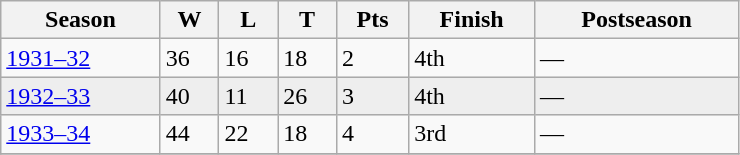<table class="wikitable" width=39%>
<tr>
<th>Season</th>
<th>W</th>
<th>L</th>
<th>T</th>
<th>Pts</th>
<th>Finish</th>
<th>Postseason</th>
</tr>
<tr>
<td><a href='#'>1931–32</a></td>
<td>36</td>
<td>16</td>
<td>18</td>
<td>2</td>
<td>4th</td>
<td>—</td>
</tr>
<tr bgcolor=eeeeee>
<td><a href='#'>1932–33</a></td>
<td>40</td>
<td>11</td>
<td>26</td>
<td>3</td>
<td>4th</td>
<td>—</td>
</tr>
<tr>
<td><a href='#'>1933–34</a></td>
<td>44</td>
<td>22</td>
<td>18</td>
<td>4</td>
<td>3rd</td>
<td>—</td>
</tr>
<tr>
</tr>
</table>
